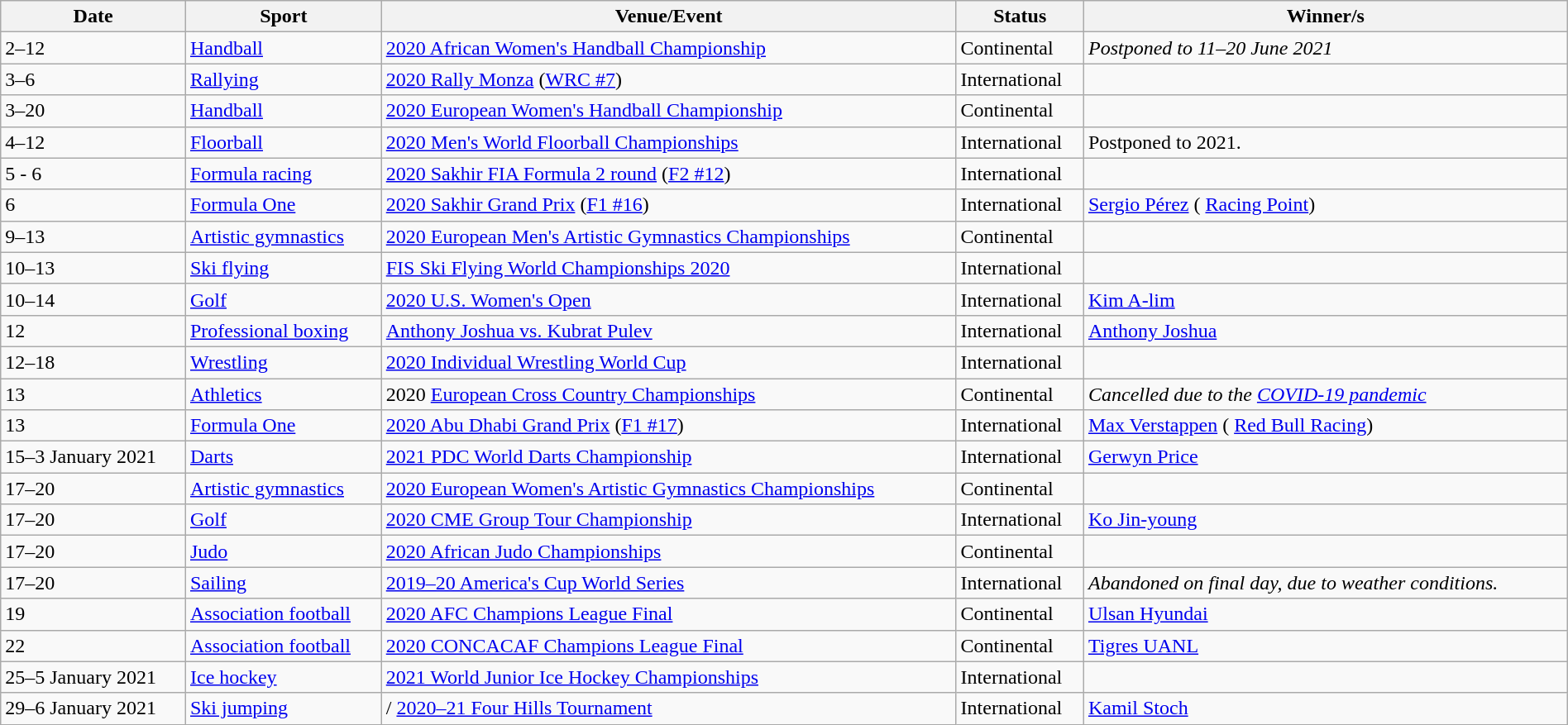<table class="wikitable sortable"| width="100%">
<tr>
<th>Date</th>
<th>Sport</th>
<th>Venue/Event</th>
<th>Status</th>
<th>Winner/s</th>
</tr>
<tr>
<td>2–12</td>
<td><a href='#'>Handball</a></td>
<td> <a href='#'>2020 African Women's Handball Championship</a></td>
<td>Continental</td>
<td><em>Postponed to 11–20 June 2021</em></td>
</tr>
<tr>
<td>3–6</td>
<td><a href='#'>Rallying</a></td>
<td> <a href='#'>2020 Rally Monza</a> (<a href='#'>WRC #7</a>)</td>
<td>International</td>
<td></td>
</tr>
<tr>
<td>3–20</td>
<td><a href='#'>Handball</a></td>
<td> <a href='#'>2020 European Women's Handball Championship</a></td>
<td>Continental</td>
<td></td>
</tr>
<tr>
<td>4–12</td>
<td><a href='#'>Floorball</a></td>
<td> <a href='#'>2020 Men's World Floorball Championships</a></td>
<td>International</td>
<td>Postponed to 2021.</td>
</tr>
<tr>
<td>5 - 6</td>
<td><a href='#'>Formula racing</a></td>
<td> <a href='#'>2020 Sakhir FIA Formula 2 round</a> (<a href='#'>F2 #12</a>)</td>
<td>International</td>
<td></td>
</tr>
<tr>
<td>6</td>
<td><a href='#'>Formula One</a></td>
<td> <a href='#'>2020 Sakhir Grand Prix</a> (<a href='#'>F1 #16</a>)</td>
<td>International</td>
<td> <a href='#'>Sergio Pérez</a> ( <a href='#'>Racing Point</a>)</td>
</tr>
<tr>
<td>9–13</td>
<td><a href='#'>Artistic gymnastics</a></td>
<td> <a href='#'>2020 European Men's Artistic Gymnastics Championships</a></td>
<td>Continental</td>
<td></td>
</tr>
<tr>
<td>10–13</td>
<td><a href='#'>Ski flying</a></td>
<td> <a href='#'>FIS Ski Flying World Championships 2020</a></td>
<td>International</td>
<td></td>
</tr>
<tr>
<td>10–14</td>
<td><a href='#'>Golf</a></td>
<td> <a href='#'>2020 U.S. Women's Open</a></td>
<td>International</td>
<td> <a href='#'>Kim A-lim</a></td>
</tr>
<tr>
<td>12</td>
<td><a href='#'>Professional boxing</a></td>
<td> <a href='#'>Anthony Joshua vs. Kubrat Pulev</a></td>
<td>International</td>
<td> <a href='#'>Anthony Joshua</a></td>
</tr>
<tr>
<td>12–18</td>
<td><a href='#'>Wrestling</a></td>
<td> <a href='#'>2020 Individual Wrestling World Cup</a></td>
<td>International</td>
<td></td>
</tr>
<tr>
<td>13</td>
<td><a href='#'>Athletics</a></td>
<td> 2020 <a href='#'>European Cross Country Championships</a></td>
<td>Continental</td>
<td><em>Cancelled due to the <a href='#'>COVID-19 pandemic</a></em></td>
</tr>
<tr>
<td>13</td>
<td><a href='#'>Formula One</a></td>
<td> <a href='#'>2020 Abu Dhabi Grand Prix</a> (<a href='#'>F1 #17</a>)</td>
<td>International</td>
<td> <a href='#'>Max Verstappen</a> ( <a href='#'>Red Bull Racing</a>)</td>
</tr>
<tr>
<td>15–3 January 2021</td>
<td><a href='#'>Darts</a></td>
<td> <a href='#'>2021 PDC World Darts Championship</a></td>
<td>International</td>
<td> <a href='#'>Gerwyn Price</a></td>
</tr>
<tr>
<td>17–20</td>
<td><a href='#'>Artistic gymnastics</a></td>
<td> <a href='#'>2020 European Women's Artistic Gymnastics Championships</a></td>
<td>Continental</td>
<td></td>
</tr>
<tr>
<td>17–20</td>
<td><a href='#'>Golf</a></td>
<td> <a href='#'>2020 CME Group Tour Championship</a></td>
<td>International</td>
<td> <a href='#'>Ko Jin-young</a></td>
</tr>
<tr>
<td>17–20</td>
<td><a href='#'>Judo</a></td>
<td> <a href='#'>2020 African Judo Championships</a></td>
<td>Continental</td>
<td></td>
</tr>
<tr>
<td>17–20</td>
<td><a href='#'>Sailing</a></td>
<td> <a href='#'>2019–20 America's Cup World Series</a></td>
<td>International</td>
<td><em>Abandoned on final day, due to weather conditions.</em></td>
</tr>
<tr>
<td>19</td>
<td><a href='#'>Association football</a></td>
<td> <a href='#'>2020 AFC Champions League Final</a></td>
<td>Continental</td>
<td> <a href='#'>Ulsan Hyundai</a></td>
</tr>
<tr>
<td>22</td>
<td><a href='#'>Association football</a></td>
<td> <a href='#'>2020 CONCACAF Champions League Final</a></td>
<td>Continental</td>
<td> <a href='#'>Tigres UANL</a></td>
</tr>
<tr>
<td>25–5 January 2021</td>
<td><a href='#'>Ice hockey</a></td>
<td> <a href='#'>2021 World Junior Ice Hockey Championships</a></td>
<td>International</td>
<td></td>
</tr>
<tr>
<td>29–6 January 2021</td>
<td><a href='#'>Ski jumping</a></td>
<td>/ <a href='#'>2020–21 Four Hills Tournament</a></td>
<td>International</td>
<td> <a href='#'>Kamil Stoch</a></td>
</tr>
</table>
